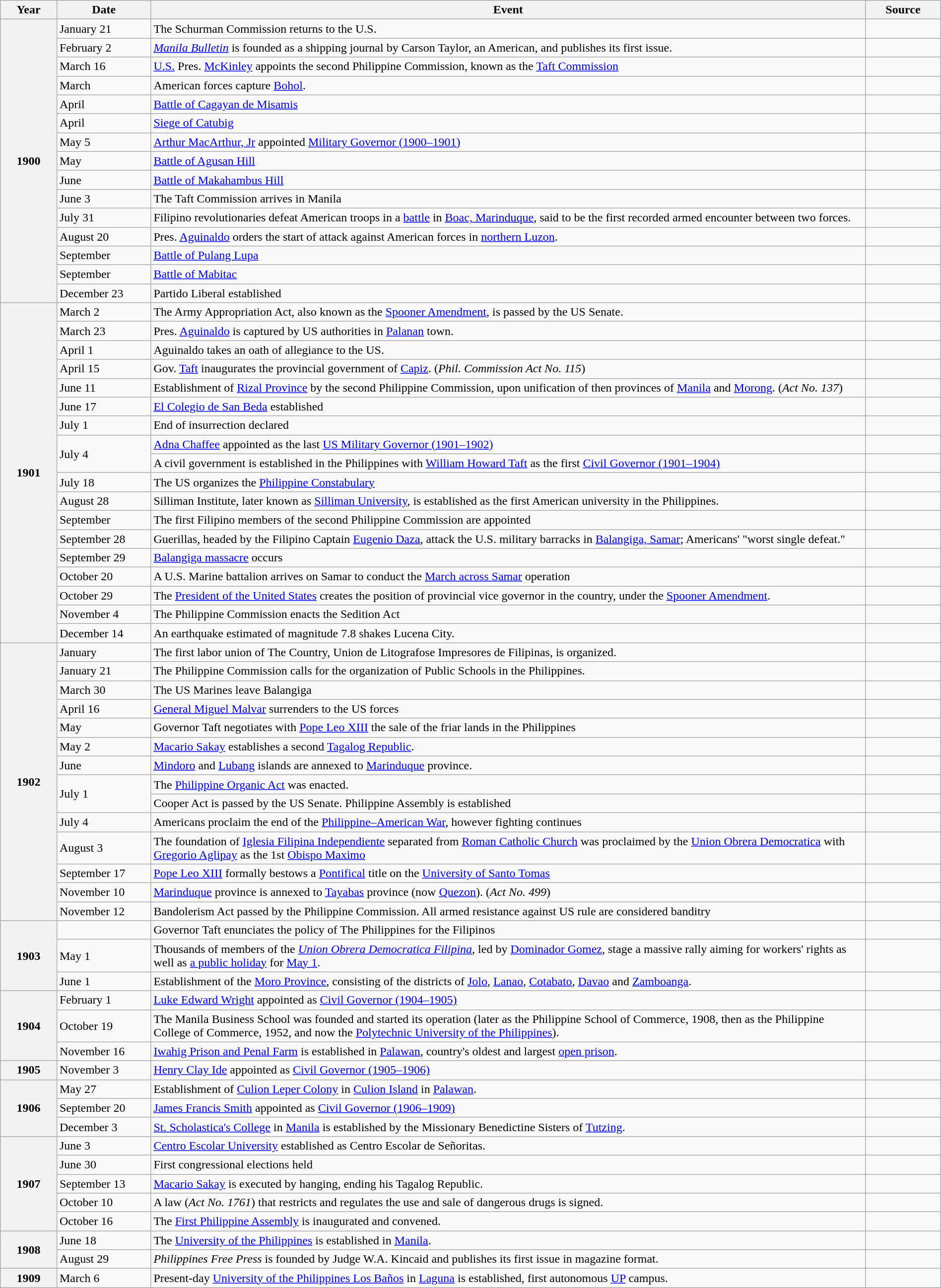<table class="wikitable toptextcells" style="width:100%;">
<tr>
<th scope="col" style="width:6%;">Year</th>
<th scope="col" style="width:10%;">Date</th>
<th scope="col">Event</th>
<th scope="col" style="width:8%;">Source</th>
</tr>
<tr>
<th scope="row" rowspan="15">1900</th>
<td>January 21</td>
<td>The Schurman Commission returns to the U.S.</td>
<td></td>
</tr>
<tr>
<td>February 2</td>
<td><em><a href='#'>Manila Bulletin</a></em> is founded as a shipping journal by Carson Taylor, an American, and publishes its first issue.</td>
<td><br></td>
</tr>
<tr>
<td>March 16</td>
<td><a href='#'>U.S.</a> Pres. <a href='#'>McKinley</a> appoints the second Philippine Commission, known as the <a href='#'>Taft Commission</a></td>
<td><br></td>
</tr>
<tr>
<td>March</td>
<td>American forces capture <a href='#'>Bohol</a>.</td>
<td></td>
</tr>
<tr>
<td>April</td>
<td><a href='#'>Battle of Cagayan de Misamis</a></td>
<td></td>
</tr>
<tr>
<td>April</td>
<td><a href='#'>Siege of Catubig</a></td>
<td></td>
</tr>
<tr>
<td>May 5</td>
<td><a href='#'>Arthur MacArthur, Jr</a> appointed <a href='#'>Military Governor (1900–1901)</a></td>
<td></td>
</tr>
<tr>
<td>May</td>
<td><a href='#'>Battle of Agusan Hill</a></td>
<td></td>
</tr>
<tr>
<td>June</td>
<td><a href='#'>Battle of Makahambus Hill</a></td>
<td></td>
</tr>
<tr>
<td>June 3</td>
<td>The Taft Commission arrives in Manila</td>
<td></td>
</tr>
<tr>
<td>July 31</td>
<td>Filipino revolutionaries defeat American troops in a <a href='#'>battle</a> in <a href='#'>Boac, Marinduque</a>, said to be the first recorded armed encounter between two forces.</td>
<td></td>
</tr>
<tr>
<td>August 20</td>
<td>Pres. <a href='#'>Aguinaldo</a> orders the start of attack against American forces in <a href='#'>northern Luzon</a>.</td>
<td></td>
</tr>
<tr>
<td>September</td>
<td><a href='#'>Battle of Pulang Lupa</a></td>
<td></td>
</tr>
<tr>
<td>September</td>
<td><a href='#'>Battle of Mabitac</a></td>
<td></td>
</tr>
<tr>
<td>December 23</td>
<td>Partido Liberal established</td>
<td></td>
</tr>
<tr>
<th scope="row" rowspan="18">1901</th>
<td>March 2</td>
<td>The Army Appropriation Act, also known as the <a href='#'>Spooner Amendment</a>, is passed by the US Senate.</td>
<td></td>
</tr>
<tr>
<td>March 23</td>
<td>Pres. <a href='#'>Aguinaldo</a> is captured by US authorities in <a href='#'>Palanan</a> town.</td>
<td><br></td>
</tr>
<tr>
<td>April 1</td>
<td>Aguinaldo takes an oath of allegiance to the US.</td>
<td><br></td>
</tr>
<tr>
<td>April 15</td>
<td>Gov. <a href='#'>Taft</a> inaugurates the provincial government of <a href='#'>Capiz</a>. (<em>Phil. Commission Act No. 115</em>)</td>
<td></td>
</tr>
<tr>
<td>June 11</td>
<td>Establishment of <a href='#'>Rizal Province</a> by the second Philippine Commission, upon unification of then provinces of <a href='#'>Manila</a> and <a href='#'>Morong</a>. (<em>Act No. 137</em>)</td>
<td></td>
</tr>
<tr>
<td>June 17</td>
<td><a href='#'>El Colegio de San Beda</a> established</td>
<td></td>
</tr>
<tr>
<td>July 1</td>
<td>End of insurrection declared</td>
<td></td>
</tr>
<tr>
<td rowspan="2">July 4</td>
<td><a href='#'>Adna Chaffee</a> appointed as the last <a href='#'>US Military Governor (1901–1902)</a></td>
<td></td>
</tr>
<tr>
<td>A civil government is established in the Philippines with <a href='#'>William Howard Taft</a> as the first <a href='#'>Civil Governor (1901–1904)</a></td>
<td></td>
</tr>
<tr>
<td>July 18</td>
<td>The US organizes the <a href='#'>Philippine Constabulary</a></td>
<td></td>
</tr>
<tr>
<td>August 28</td>
<td>Silliman Institute, later known as <a href='#'>Silliman University</a>, is established as the first American university in the Philippines.</td>
<td></td>
</tr>
<tr>
<td>September</td>
<td>The first Filipino members of the second Philippine Commission are appointed</td>
<td></td>
</tr>
<tr>
<td>September 28</td>
<td>Guerillas, headed by the Filipino Captain <a href='#'>Eugenio Daza</a>, attack the U.S. military barracks in <a href='#'>Balangiga, Samar</a>; Americans' "worst single defeat."</td>
<td><br></td>
</tr>
<tr>
<td>September 29</td>
<td><a href='#'>Balangiga massacre</a> occurs</td>
<td><br></td>
</tr>
<tr>
<td>October 20</td>
<td>A U.S. Marine battalion arrives on Samar to conduct the <a href='#'>March across Samar</a> operation</td>
<td></td>
</tr>
<tr>
<td>October 29</td>
<td>The <a href='#'>President of the United States</a> creates the position of provincial vice governor in the country, under the <a href='#'>Spooner Amendment</a>.</td>
<td></td>
</tr>
<tr>
<td>November 4</td>
<td>The Philippine Commission enacts the Sedition Act</td>
<td></td>
</tr>
<tr>
<td>December 14</td>
<td>An earthquake estimated of magnitude 7.8 shakes Lucena City.</td>
<td></td>
</tr>
<tr>
<th scope="row" rowspan="14">1902</th>
<td>January</td>
<td>The first labor union of The Country, Union de Litografose Impresores de Filipinas, is organized.</td>
<td></td>
</tr>
<tr>
<td>January 21</td>
<td>The Philippine Commission calls for the organization of Public Schools in the Philippines.</td>
<td></td>
</tr>
<tr>
<td>March 30</td>
<td>The US Marines leave Balangiga</td>
<td></td>
</tr>
<tr>
<td>April 16</td>
<td><a href='#'>General Miguel Malvar</a> surrenders to the US forces</td>
<td></td>
</tr>
<tr>
<td>May</td>
<td>Governor Taft negotiates with <a href='#'>Pope Leo XIII</a> the sale of the friar lands in the Philippines</td>
<td></td>
</tr>
<tr>
<td>May 2</td>
<td><a href='#'>Macario Sakay</a> establishes a second <a href='#'>Tagalog Republic</a>.</td>
<td></td>
</tr>
<tr>
<td>June</td>
<td><a href='#'>Mindoro</a> and <a href='#'>Lubang</a> islands are annexed to <a href='#'>Marinduque</a> province.</td>
<td></td>
</tr>
<tr>
<td rowspan="2">July 1</td>
<td>The <a href='#'>Philippine Organic Act</a> was enacted.</td>
<td></td>
</tr>
<tr>
<td>Cooper Act is passed by the US Senate. Philippine Assembly is established</td>
<td></td>
</tr>
<tr>
<td>July 4</td>
<td>Americans proclaim the end of the <a href='#'>Philippine–American War</a>, however fighting continues</td>
<td></td>
</tr>
<tr>
<td>August 3</td>
<td>The foundation of <a href='#'>Iglesia Filipina Independiente</a> separated from <a href='#'>Roman Catholic Church</a> was proclaimed by the <a href='#'>Union Obrera Democratica</a> with <a href='#'>Gregorio Aglipay</a> as the 1st <a href='#'>Obispo Maximo</a></td>
<td></td>
</tr>
<tr>
<td>September 17</td>
<td><a href='#'>Pope Leo XIII</a> formally bestows a <a href='#'>Pontifical</a> title on the <a href='#'>University of Santo Tomas</a></td>
<td></td>
</tr>
<tr>
<td>November 10</td>
<td><a href='#'>Marinduque</a> province is annexed to <a href='#'>Tayabas</a> province (now <a href='#'>Quezon</a>). (<em>Act No. 499</em>)</td>
<td></td>
</tr>
<tr>
<td>November 12</td>
<td>Bandolerism Act passed by the Philippine Commission. All armed resistance against US rule are considered banditry</td>
<td></td>
</tr>
<tr>
<th scope="row" rowspan="3">1903</th>
<td></td>
<td>Governor Taft enunciates the policy of The Philippines for the Filipinos</td>
<td></td>
</tr>
<tr>
<td>May 1</td>
<td>Thousands of members of the <em><a href='#'>Union Obrera Democratica Filipina</a></em>, led by <a href='#'>Dominador Gomez</a>, stage a massive rally aiming for workers' rights as well as <a href='#'>a public holiday</a> for <a href='#'>May 1</a>.</td>
<td></td>
</tr>
<tr>
<td>June 1</td>
<td>Establishment of the <a href='#'>Moro Province</a>, consisting of the districts of <a href='#'>Jolo</a>, <a href='#'>Lanao</a>, <a href='#'>Cotabato</a>, <a href='#'>Davao</a> and <a href='#'>Zamboanga</a>.</td>
<td></td>
</tr>
<tr>
<th scope="row" rowspan="3">1904</th>
<td>February 1</td>
<td><a href='#'>Luke Edward Wright</a> appointed as <a href='#'>Civil Governor (1904–1905)</a></td>
<td></td>
</tr>
<tr>
<td>October 19</td>
<td>The Manila Business School was founded and started its operation (later as the Philippine School of Commerce, 1908, then as the Philippine College of Commerce, 1952, and now the <a href='#'>Polytechnic University of the Philippines</a>).</td>
<td></td>
</tr>
<tr>
<td>November 16</td>
<td><a href='#'>Iwahig Prison and Penal Farm</a> is established in <a href='#'>Palawan</a>, country's oldest and largest <a href='#'>open prison</a>.</td>
<td></td>
</tr>
<tr>
<th scope="row">1905</th>
<td>November 3</td>
<td><a href='#'>Henry Clay Ide</a> appointed as <a href='#'>Civil Governor (1905–1906)</a></td>
<td></td>
</tr>
<tr>
<th scope="row" rowspan="3">1906</th>
<td>May 27</td>
<td>Establishment of <a href='#'>Culion Leper Colony</a> in <a href='#'>Culion Island</a> in <a href='#'>Palawan</a>.</td>
<td></td>
</tr>
<tr>
<td>September 20</td>
<td><a href='#'>James Francis Smith</a> appointed as <a href='#'>Civil Governor (1906–1909)</a></td>
<td></td>
</tr>
<tr>
<td>December 3</td>
<td><a href='#'>St. Scholastica's College</a> in <a href='#'>Manila</a> is established by the Missionary Benedictine Sisters of <a href='#'>Tutzing</a>.</td>
<td></td>
</tr>
<tr>
<th scope="row" rowspan="5">1907</th>
<td>June 3</td>
<td><a href='#'>Centro Escolar University</a> established as Centro Escolar de Señoritas.</td>
<td></td>
</tr>
<tr>
<td>June 30</td>
<td>First congressional elections held</td>
<td></td>
</tr>
<tr>
<td>September 13</td>
<td><a href='#'>Macario Sakay</a> is executed by hanging, ending his Tagalog Republic.</td>
<td></td>
</tr>
<tr>
<td>October 10</td>
<td>A law (<em>Act No. 1761</em>) that restricts and regulates the use and sale of dangerous drugs is signed.</td>
<td></td>
</tr>
<tr>
<td>October 16</td>
<td>The <a href='#'>First Philippine Assembly</a> is inaugurated and convened.</td>
<td></td>
</tr>
<tr>
<th scope="row" rowspan="2">1908</th>
<td>June 18</td>
<td>The <a href='#'>University of the Philippines</a> is established in <a href='#'>Manila</a>.</td>
<td><br></td>
</tr>
<tr>
<td>August 29</td>
<td><em>Philippines Free Press</em> is founded by Judge W.A. Kincaid and publishes its first issue in magazine format.</td>
<td><br></td>
</tr>
<tr>
<th scope="row">1909</th>
<td>March 6</td>
<td>Present-day <a href='#'>University of the Philippines Los Baños</a> in <a href='#'>Laguna</a> is established, first autonomous <a href='#'>UP</a> campus.</td>
<td></td>
</tr>
</table>
